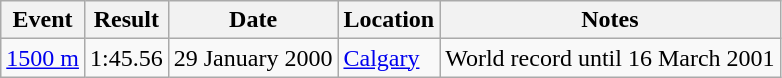<table class='wikitable'>
<tr>
<th>Event</th>
<th>Result</th>
<th>Date</th>
<th>Location</th>
<th>Notes</th>
</tr>
<tr>
<td><a href='#'>1500 m</a></td>
<td>1:45.56</td>
<td>29 January 2000</td>
<td align=left><a href='#'>Calgary</a></td>
<td>World record until 16 March 2001</td>
</tr>
</table>
